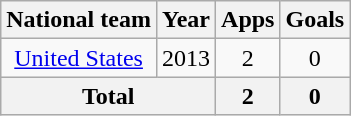<table class="wikitable" style="text-align:center">
<tr>
<th>National team</th>
<th>Year</th>
<th>Apps</th>
<th>Goals</th>
</tr>
<tr>
<td><a href='#'>United States</a></td>
<td>2013</td>
<td>2</td>
<td>0</td>
</tr>
<tr>
<th colspan="2">Total</th>
<th>2</th>
<th>0</th>
</tr>
</table>
